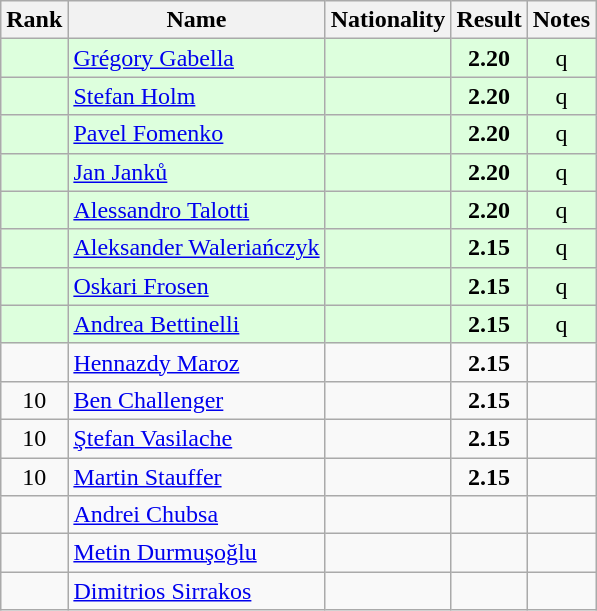<table class="wikitable sortable" style="text-align:center">
<tr>
<th>Rank</th>
<th>Name</th>
<th>Nationality</th>
<th>Result</th>
<th>Notes</th>
</tr>
<tr bgcolor=ddffdd>
<td></td>
<td align=left><a href='#'>Grégory Gabella</a></td>
<td align=left></td>
<td><strong>2.20</strong></td>
<td>q</td>
</tr>
<tr bgcolor=ddffdd>
<td></td>
<td align=left><a href='#'>Stefan Holm</a></td>
<td align=left></td>
<td><strong>2.20</strong></td>
<td>q</td>
</tr>
<tr bgcolor=ddffdd>
<td></td>
<td align=left><a href='#'>Pavel Fomenko</a></td>
<td align=left></td>
<td><strong>2.20</strong></td>
<td>q</td>
</tr>
<tr bgcolor=ddffdd>
<td></td>
<td align=left><a href='#'>Jan Janků</a></td>
<td align=left></td>
<td><strong>2.20</strong></td>
<td>q</td>
</tr>
<tr bgcolor=ddffdd>
<td></td>
<td align=left><a href='#'>Alessandro Talotti</a></td>
<td align=left></td>
<td><strong>2.20</strong></td>
<td>q</td>
</tr>
<tr bgcolor=ddffdd>
<td></td>
<td align=left><a href='#'>Aleksander Waleriańczyk</a></td>
<td align=left></td>
<td><strong>2.15</strong></td>
<td>q</td>
</tr>
<tr bgcolor=ddffdd>
<td></td>
<td align=left><a href='#'>Oskari Frosen</a></td>
<td align=left></td>
<td><strong>2.15</strong></td>
<td>q</td>
</tr>
<tr bgcolor=ddffdd>
<td></td>
<td align=left><a href='#'>Andrea Bettinelli</a></td>
<td align=left></td>
<td><strong>2.15</strong></td>
<td>q</td>
</tr>
<tr>
<td></td>
<td align=left><a href='#'>Hennazdy Maroz</a></td>
<td align=left></td>
<td><strong>2.15</strong></td>
<td></td>
</tr>
<tr>
<td>10</td>
<td align=left><a href='#'>Ben Challenger</a></td>
<td align=left></td>
<td><strong>2.15</strong></td>
<td></td>
</tr>
<tr>
<td>10</td>
<td align=left><a href='#'>Ştefan Vasilache</a></td>
<td align=left></td>
<td><strong>2.15</strong></td>
<td></td>
</tr>
<tr>
<td>10</td>
<td align=left><a href='#'>Martin Stauffer</a></td>
<td align=left></td>
<td><strong>2.15</strong></td>
<td></td>
</tr>
<tr>
<td></td>
<td align=left><a href='#'>Andrei Chubsa</a></td>
<td align=left></td>
<td><strong></strong></td>
<td></td>
</tr>
<tr>
<td></td>
<td align=left><a href='#'>Metin Durmuşoğlu</a></td>
<td align=left></td>
<td><strong></strong></td>
<td></td>
</tr>
<tr>
<td></td>
<td align=left><a href='#'>Dimitrios Sirrakos</a></td>
<td align=left></td>
<td><strong></strong></td>
<td></td>
</tr>
</table>
